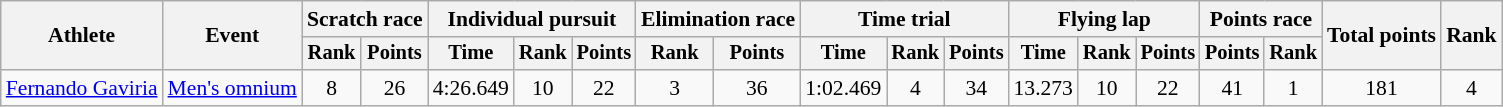<table class="wikitable" style="font-size:90%">
<tr>
<th rowspan="2">Athlete</th>
<th rowspan="2">Event</th>
<th colspan=2>Scratch race</th>
<th colspan=3>Individual pursuit</th>
<th colspan=2>Elimination race</th>
<th colspan=3>Time trial</th>
<th colspan=3>Flying lap</th>
<th colspan=2>Points race</th>
<th rowspan=2>Total points</th>
<th rowspan=2>Rank</th>
</tr>
<tr style="font-size:95%">
<th>Rank</th>
<th>Points</th>
<th>Time</th>
<th>Rank</th>
<th>Points</th>
<th>Rank</th>
<th>Points</th>
<th>Time</th>
<th>Rank</th>
<th>Points</th>
<th>Time</th>
<th>Rank</th>
<th>Points</th>
<th>Points</th>
<th>Rank</th>
</tr>
<tr align=center>
<td align=left><a href='#'>Fernando Gaviria</a></td>
<td align=left><a href='#'>Men's omnium</a></td>
<td>8</td>
<td>26</td>
<td>4:26.649</td>
<td>10</td>
<td>22</td>
<td>3</td>
<td>36</td>
<td>1:02.469</td>
<td>4</td>
<td>34</td>
<td>13.273</td>
<td>10</td>
<td>22</td>
<td>41</td>
<td>1</td>
<td>181</td>
<td>4</td>
</tr>
</table>
